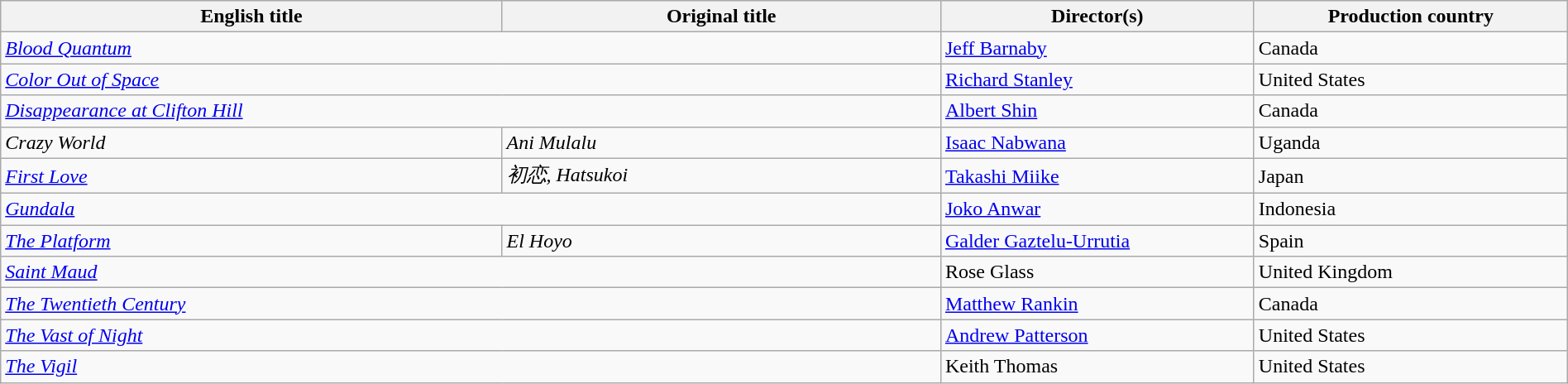<table class="wikitable" width=100%>
<tr>
<th scope="col" width="32%">English title</th>
<th scope="col" width="28%">Original title</th>
<th scope="col" width="20%">Director(s)</th>
<th scope="col" width="20%">Production country</th>
</tr>
<tr>
<td colspan=2><em><a href='#'>Blood Quantum</a></em></td>
<td><a href='#'>Jeff Barnaby</a></td>
<td>Canada</td>
</tr>
<tr>
<td colspan=2><em><a href='#'>Color Out of Space</a></em></td>
<td><a href='#'>Richard Stanley</a></td>
<td>United States</td>
</tr>
<tr>
<td colspan=2><em><a href='#'>Disappearance at Clifton Hill</a></em></td>
<td><a href='#'>Albert Shin</a></td>
<td>Canada</td>
</tr>
<tr>
<td><em>Crazy World</em></td>
<td><em>Ani Mulalu</em></td>
<td><a href='#'>Isaac Nabwana</a></td>
<td>Uganda</td>
</tr>
<tr>
<td><em><a href='#'>First Love</a></em></td>
<td><em>初恋, Hatsukoi</em></td>
<td><a href='#'>Takashi Miike</a></td>
<td>Japan</td>
</tr>
<tr>
<td colspan=2><em><a href='#'>Gundala</a></em></td>
<td><a href='#'>Joko Anwar</a></td>
<td>Indonesia</td>
</tr>
<tr>
<td><em><a href='#'>The Platform</a></em></td>
<td><em>El Hoyo</em></td>
<td><a href='#'>Galder Gaztelu-Urrutia</a></td>
<td>Spain</td>
</tr>
<tr>
<td colspan=2><em><a href='#'>Saint Maud</a></em></td>
<td>Rose Glass</td>
<td>United Kingdom</td>
</tr>
<tr>
<td colspan=2><em><a href='#'>The Twentieth Century</a></em></td>
<td><a href='#'>Matthew Rankin</a></td>
<td>Canada</td>
</tr>
<tr>
<td colspan=2><em><a href='#'>The Vast of Night</a></em></td>
<td><a href='#'>Andrew Patterson</a></td>
<td>United States</td>
</tr>
<tr>
<td colspan=2><em><a href='#'>The Vigil</a></em></td>
<td>Keith Thomas</td>
<td>United States</td>
</tr>
</table>
